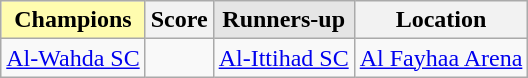<table class="wikitable sortable" style="text-align:left;">
<tr>
<th style="background:#FFFCAF;">Champions</th>
<th>Score</th>
<th style="background:#E5E5E5;">Runners-up</th>
<th>Location</th>
</tr>
<tr>
<td><a href='#'>Al-Wahda SC</a></td>
<td></td>
<td><a href='#'>Al-Ittihad SC</a></td>
<td><a href='#'>Al Fayhaa Arena</a></td>
</tr>
</table>
